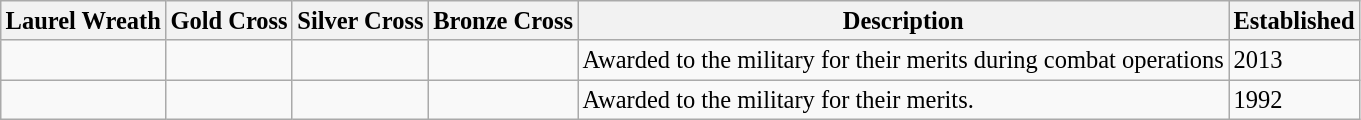<table class="wikitable" style="font-size:85%;">
<tr>
<th><big>Laurel Wreath</big></th>
<th><big>Gold Cross</big></th>
<th><big>Silver Cross</big></th>
<th><big>Bronze Cross</big></th>
<th><big>Description</big></th>
<th><big>Established</big></th>
</tr>
<tr>
<td><big></big></td>
<td><big></big></td>
<td><big></big></td>
<td><big></big></td>
<td><big>Awarded to the military for their merits during combat operations</big></td>
<td><big>2013</big></td>
</tr>
<tr>
<td><big></big></td>
<td><big></big></td>
<td><big></big></td>
<td><big></big></td>
<td><big>Awarded to the military for their merits.</big></td>
<td><big>1992</big></td>
</tr>
</table>
